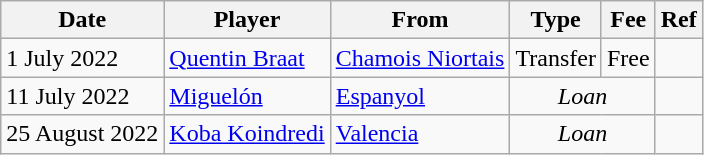<table class="wikitable">
<tr>
<th>Date</th>
<th>Player</th>
<th>From</th>
<th>Type</th>
<th>Fee</th>
<th>Ref</th>
</tr>
<tr>
<td>1 July 2022</td>
<td> <a href='#'>Quentin Braat</a></td>
<td> <a href='#'>Chamois Niortais</a></td>
<td align=center>Transfer</td>
<td align=center>Free</td>
<td align=center></td>
</tr>
<tr>
<td>11 July 2022</td>
<td> <a href='#'>Miguelón</a></td>
<td><a href='#'>Espanyol</a></td>
<td colspan=2 align=center><em>Loan</em></td>
<td align=center></td>
</tr>
<tr>
<td>25 August 2022</td>
<td> <a href='#'>Koba Koindredi</a></td>
<td><a href='#'>Valencia</a></td>
<td colspan=2 align=center><em>Loan</em></td>
<td align=center></td>
</tr>
</table>
